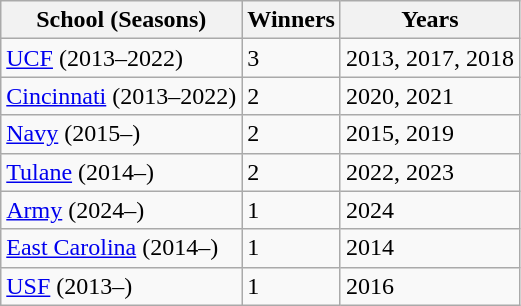<table class=wikitable>
<tr>
<th>School (Seasons)</th>
<th>Winners</th>
<th>Years</th>
</tr>
<tr>
<td><a href='#'>UCF</a> (2013–2022)</td>
<td>3</td>
<td>2013, 2017, 2018</td>
</tr>
<tr>
<td><a href='#'>Cincinnati</a> (2013–2022)</td>
<td>2</td>
<td>2020, 2021</td>
</tr>
<tr>
<td><a href='#'>Navy</a> (2015–)</td>
<td>2</td>
<td>2015, 2019</td>
</tr>
<tr>
<td><a href='#'>Tulane</a> (2014–)</td>
<td>2</td>
<td>2022, 2023</td>
</tr>
<tr>
<td><a href='#'>Army</a> (2024–)</td>
<td>1</td>
<td>2024</td>
</tr>
<tr>
<td><a href='#'>East Carolina</a> (2014–)</td>
<td>1</td>
<td>2014</td>
</tr>
<tr>
<td><a href='#'>USF</a> (2013–)</td>
<td>1</td>
<td>2016</td>
</tr>
</table>
